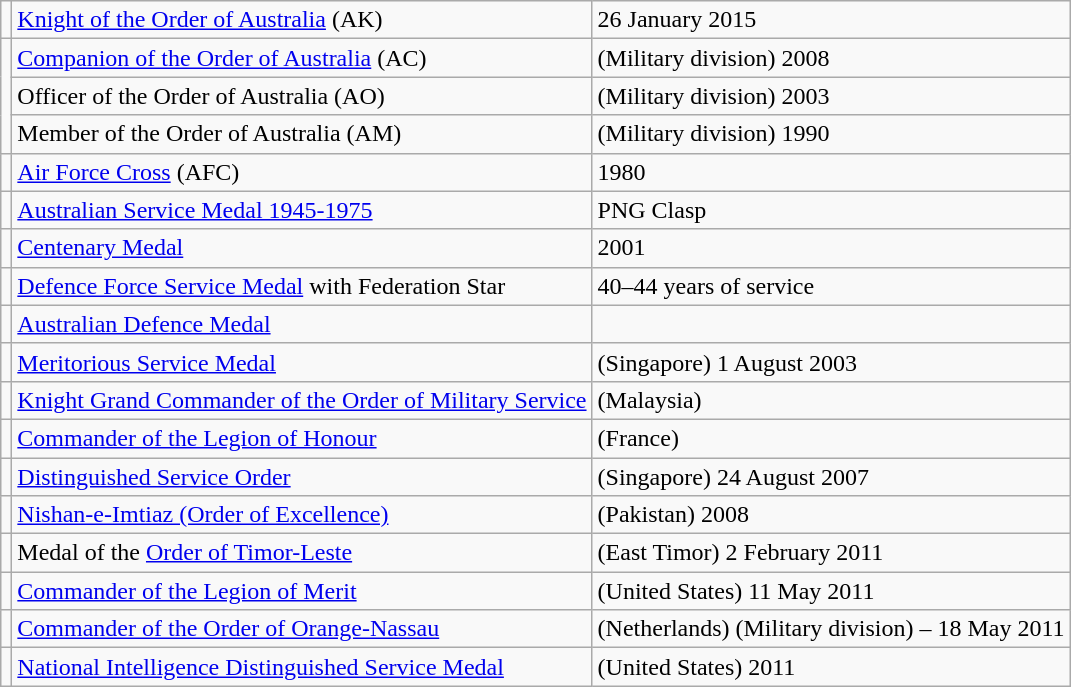<table class="wikitable">
<tr>
<td></td>
<td><a href='#'>Knight of the Order of Australia</a> (AK)</td>
<td>26 January 2015</td>
</tr>
<tr>
<td rowspan=3></td>
<td><a href='#'>Companion of the Order of Australia</a> (AC)</td>
<td>(Military division) 2008</td>
</tr>
<tr>
<td>Officer of the Order of Australia (AO)</td>
<td>(Military division) 2003</td>
</tr>
<tr>
<td>Member of the Order of Australia (AM)</td>
<td>(Military division) 1990</td>
</tr>
<tr>
<td></td>
<td><a href='#'>Air Force Cross</a> (AFC)</td>
<td>1980</td>
</tr>
<tr>
<td></td>
<td><a href='#'>Australian Service Medal 1945-1975</a></td>
<td>PNG Clasp</td>
</tr>
<tr>
<td></td>
<td><a href='#'>Centenary Medal</a></td>
<td>2001</td>
</tr>
<tr>
<td></td>
<td><a href='#'>Defence Force Service Medal</a> with Federation Star</td>
<td>40–44 years of service</td>
</tr>
<tr>
<td></td>
<td><a href='#'>Australian Defence Medal</a></td>
<td></td>
</tr>
<tr>
<td></td>
<td><a href='#'>Meritorious Service Medal</a></td>
<td>(Singapore) 1 August 2003</td>
</tr>
<tr>
<td></td>
<td><a href='#'>Knight Grand Commander of the Order of Military Service</a></td>
<td>(Malaysia)</td>
</tr>
<tr>
<td></td>
<td><a href='#'>Commander of the Legion of Honour</a></td>
<td>(France)</td>
</tr>
<tr>
<td></td>
<td><a href='#'>Distinguished Service Order</a></td>
<td>(Singapore) 24 August 2007</td>
</tr>
<tr>
<td></td>
<td><a href='#'>Nishan-e-Imtiaz (Order of Excellence)</a></td>
<td>(Pakistan) 2008</td>
</tr>
<tr>
<td></td>
<td>Medal of the <a href='#'>Order of Timor-Leste</a></td>
<td>(East Timor) 2 February 2011</td>
</tr>
<tr>
<td></td>
<td><a href='#'>Commander of the Legion of Merit</a></td>
<td>(United States) 11 May 2011</td>
</tr>
<tr>
<td></td>
<td><a href='#'>Commander of the Order of Orange-Nassau</a></td>
<td>(Netherlands) (Military division) – 18 May 2011</td>
</tr>
<tr>
<td></td>
<td><a href='#'>National Intelligence Distinguished Service Medal</a></td>
<td>(United States) 2011</td>
</tr>
</table>
